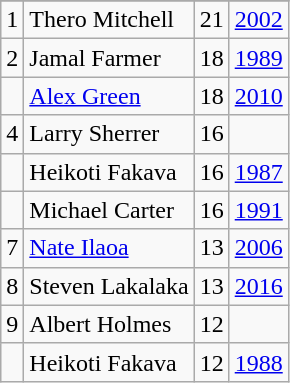<table class="wikitable">
<tr>
</tr>
<tr>
<td>1</td>
<td>Thero Mitchell</td>
<td>21</td>
<td><a href='#'>2002</a></td>
</tr>
<tr>
<td>2</td>
<td>Jamal Farmer</td>
<td>18</td>
<td><a href='#'>1989</a></td>
</tr>
<tr>
<td></td>
<td><a href='#'>Alex Green</a></td>
<td>18</td>
<td><a href='#'>2010</a></td>
</tr>
<tr>
<td>4</td>
<td>Larry Sherrer</td>
<td>16</td>
<td></td>
</tr>
<tr>
<td></td>
<td>Heikoti Fakava</td>
<td>16</td>
<td><a href='#'>1987</a></td>
</tr>
<tr>
<td></td>
<td>Michael Carter</td>
<td>16</td>
<td><a href='#'>1991</a></td>
</tr>
<tr>
<td>7</td>
<td><a href='#'>Nate Ilaoa</a></td>
<td>13</td>
<td><a href='#'>2006</a></td>
</tr>
<tr>
<td>8</td>
<td>Steven Lakalaka</td>
<td>13</td>
<td><a href='#'>2016</a></td>
</tr>
<tr>
<td>9</td>
<td>Albert Holmes</td>
<td>12</td>
<td></td>
</tr>
<tr>
<td></td>
<td>Heikoti Fakava</td>
<td>12</td>
<td><a href='#'>1988</a></td>
</tr>
</table>
